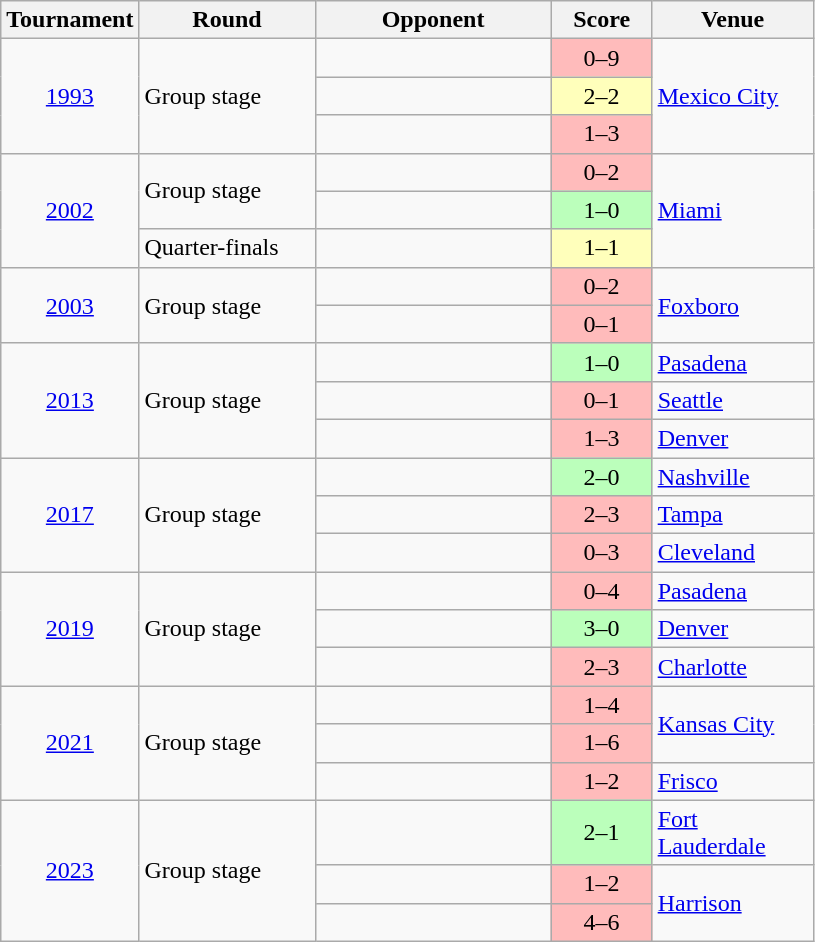<table class="wikitable mw-collapsible mw-collapsed" style="text-align:left;">
<tr>
<th>Tournament</th>
<th width=110>Round</th>
<th width=150>Opponent</th>
<th width=60>Score</th>
<th width=100>Venue</th>
</tr>
<tr>
<td rowspan="3" align=center>  <a href='#'>1993</a></td>
<td rowspan="3">Group stage</td>
<td></td>
<td align=center bgcolor="#ffbbbb">0–9</td>
<td rowspan="3"><a href='#'>Mexico City</a></td>
</tr>
<tr>
<td></td>
<td align=center bgcolor="#ffffbb">2–2</td>
</tr>
<tr>
<td></td>
<td align=center bgcolor="#ffbbbb">1–3</td>
</tr>
<tr>
<td rowspan="3" align=center> <a href='#'>2002</a></td>
<td rowspan="2">Group stage</td>
<td></td>
<td align=center bgcolor="#ffbbbb">0–2</td>
<td rowspan="3"><a href='#'>Miami</a></td>
</tr>
<tr>
<td></td>
<td align=center bgcolor="#bbffbb">1–0</td>
</tr>
<tr>
<td>Quarter-finals</td>
<td></td>
<td align=center bgcolor="#ffffbb">1–1<br></td>
</tr>
<tr>
<td rowspan="2" align=center>  <a href='#'>2003</a></td>
<td rowspan="2">Group stage</td>
<td></td>
<td align=center bgcolor="#ffbbbb">0–2</td>
<td rowspan="2"><a href='#'>Foxboro</a></td>
</tr>
<tr>
<td></td>
<td align=center bgcolor="#ffbbbb">0–1</td>
</tr>
<tr>
<td rowspan="3" align=center> <a href='#'>2013</a></td>
<td rowspan="3">Group stage</td>
<td></td>
<td align=center bgcolor="#bbffbb">1–0</td>
<td><a href='#'>Pasadena</a></td>
</tr>
<tr>
<td></td>
<td align=center bgcolor="#ffbbbb">0–1</td>
<td><a href='#'>Seattle</a></td>
</tr>
<tr>
<td></td>
<td align=center bgcolor="#ffbbbb">1–3</td>
<td><a href='#'>Denver</a></td>
</tr>
<tr>
<td rowspan="3" align=center> <a href='#'>2017</a></td>
<td rowspan="3">Group stage</td>
<td></td>
<td align=center bgcolor="#bbffbb">2–0</td>
<td><a href='#'>Nashville</a></td>
</tr>
<tr>
<td></td>
<td align=center bgcolor="#ffbbbb">2–3</td>
<td><a href='#'>Tampa</a></td>
</tr>
<tr>
<td></td>
<td align=center bgcolor="#ffbbbb">0–3</td>
<td><a href='#'>Cleveland</a></td>
</tr>
<tr>
<td rowspan="3" align=center>   <a href='#'>2019</a></td>
<td rowspan="3">Group stage</td>
<td></td>
<td align=center bgcolor="#ffbbbb">0–4</td>
<td><a href='#'>Pasadena</a></td>
</tr>
<tr>
<td></td>
<td align=center bgcolor="#bbffbb">3–0</td>
<td><a href='#'>Denver</a></td>
</tr>
<tr>
<td></td>
<td align=center bgcolor="#ffbbbb">2–3</td>
<td><a href='#'>Charlotte</a></td>
</tr>
<tr>
<td rowspan="3" align=center> <a href='#'>2021</a></td>
<td rowspan="3">Group stage</td>
<td></td>
<td align=center bgcolor="#ffbbbb">1–4</td>
<td rowspan="2"><a href='#'>Kansas City</a></td>
</tr>
<tr>
<td></td>
<td align=center bgcolor="#ffbbbb">1–6</td>
</tr>
<tr>
<td></td>
<td align=center bgcolor="#ffbbbb">1–2</td>
<td><a href='#'>Frisco</a></td>
</tr>
<tr>
<td rowspan="3" align=center>  <a href='#'>2023</a></td>
<td rowspan="3">Group stage</td>
<td></td>
<td align=center bgcolor="#bbffbb">2–1</td>
<td><a href='#'>Fort Lauderdale</a></td>
</tr>
<tr>
<td></td>
<td align=center bgcolor="#ffbbbb">1–2</td>
<td rowspan="2"><a href='#'>Harrison</a></td>
</tr>
<tr>
<td></td>
<td align=center bgcolor="#ffbbbb">4–6</td>
</tr>
</table>
